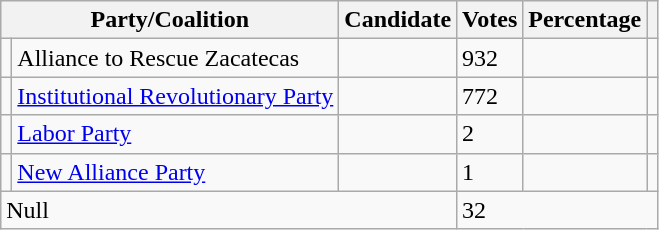<table class="wikitable">
<tr>
<th colspan="2"><strong>Party/Coalition</strong></th>
<th><strong>Candidate</strong></th>
<th><strong>Votes</strong></th>
<th><strong>Percentage</strong></th>
<th></th>
</tr>
<tr>
<td></td>
<td>Alliance to Rescue Zacatecas</td>
<td></td>
<td>932</td>
<td></td>
<td></td>
</tr>
<tr>
<td></td>
<td><a href='#'>Institutional Revolutionary Party</a></td>
<td></td>
<td>772</td>
<td></td>
<td></td>
</tr>
<tr>
<td></td>
<td><a href='#'>Labor Party</a></td>
<td></td>
<td>2</td>
<td></td>
<td></td>
</tr>
<tr>
<td></td>
<td><a href='#'>New Alliance Party</a></td>
<td></td>
<td>1</td>
<td></td>
<td></td>
</tr>
<tr>
<td colspan="3">Null</td>
<td colspan="3">32</td>
</tr>
</table>
